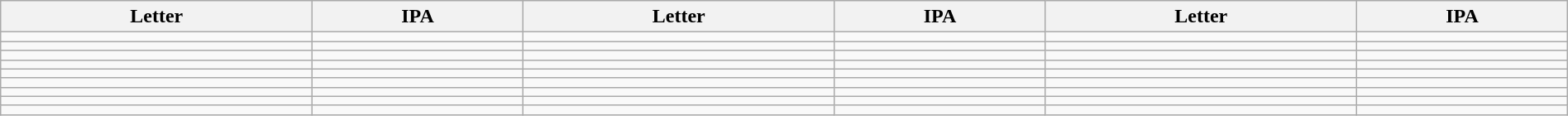<table class="wikitable" style="width: 100%; margin: auto;">
<tr>
<th>Letter</th>
<th>IPA</th>
<th>Letter</th>
<th>IPA</th>
<th>Letter</th>
<th>IPA</th>
</tr>
<tr>
<td></td>
<td></td>
<td></td>
<td></td>
<td></td>
<td></td>
</tr>
<tr>
<td></td>
<td></td>
<td></td>
<td></td>
<td></td>
<td></td>
</tr>
<tr>
<td></td>
<td></td>
<td></td>
<td></td>
<td></td>
<td></td>
</tr>
<tr>
<td></td>
<td></td>
<td></td>
<td></td>
<td></td>
<td></td>
</tr>
<tr>
<td></td>
<td></td>
<td></td>
<td></td>
<td></td>
<td></td>
</tr>
<tr>
<td></td>
<td></td>
<td></td>
<td></td>
<td></td>
<td></td>
</tr>
<tr>
<td></td>
<td></td>
<td></td>
<td></td>
<td></td>
<td></td>
</tr>
<tr>
<td></td>
<td></td>
<td></td>
<td></td>
<td></td>
<td></td>
</tr>
<tr>
<td></td>
<td></td>
<td></td>
<td></td>
<td></td>
<td></td>
</tr>
</table>
